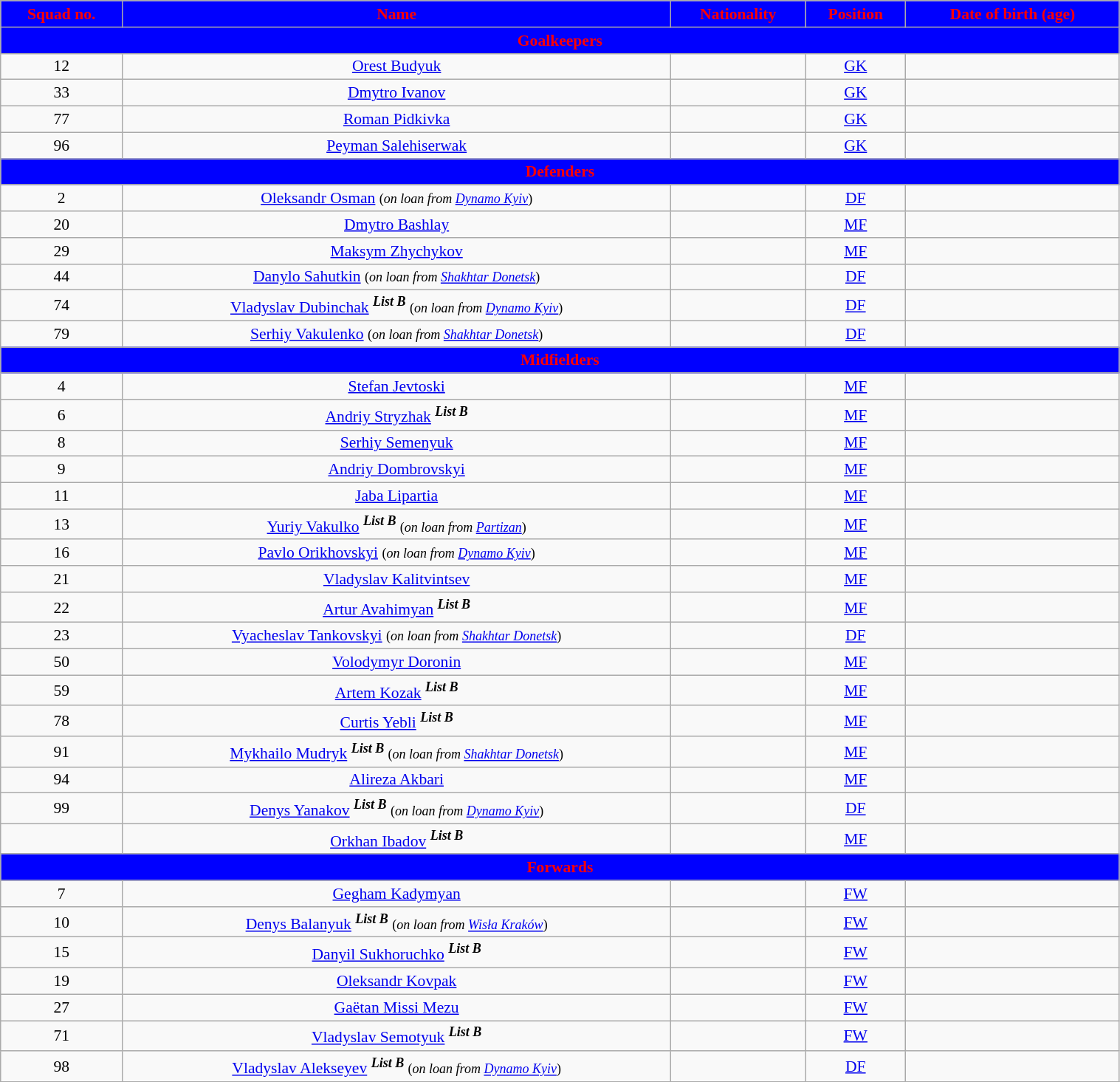<table class="wikitable" style="text-align:center; font-size:90%; width:80%">
<tr>
<th style="background:blue; color:red; text-align:center">Squad no.</th>
<th style="background:blue; color:red; text-align:center">Name</th>
<th style="background:blue; color:red; text-align:center">Nationality</th>
<th style="background:blue; color:red; text-align:center">Position</th>
<th style="background:blue; color:red; text-align:center">Date of birth (age)</th>
</tr>
<tr>
<th colspan="6" style="background:blue; color:red; text-align:center">Goalkeepers</th>
</tr>
<tr>
<td>12</td>
<td><a href='#'>Orest Budyuk</a></td>
<td></td>
<td><a href='#'>GK</a></td>
<td></td>
</tr>
<tr>
<td>33</td>
<td><a href='#'>Dmytro Ivanov</a></td>
<td></td>
<td><a href='#'>GK</a></td>
<td></td>
</tr>
<tr>
<td>77</td>
<td><a href='#'>Roman Pidkivka</a></td>
<td></td>
<td><a href='#'>GK</a></td>
<td></td>
</tr>
<tr>
<td>96</td>
<td><a href='#'>Peyman Salehiserwak</a></td>
<td></td>
<td><a href='#'>GK</a></td>
<td></td>
</tr>
<tr>
<th colspan="6" style="background:blue; color:red; text-align:center">Defenders</th>
</tr>
<tr>
<td>2</td>
<td><a href='#'>Oleksandr Osman</a> <small> (<em>on loan from <a href='#'>Dynamo Kyiv</a></em>)</small></td>
<td></td>
<td><a href='#'>DF</a></td>
<td></td>
</tr>
<tr>
<td>20</td>
<td><a href='#'>Dmytro Bashlay</a></td>
<td></td>
<td><a href='#'>MF</a></td>
<td></td>
</tr>
<tr>
<td>29</td>
<td><a href='#'>Maksym Zhychykov</a></td>
<td></td>
<td><a href='#'>MF</a></td>
<td></td>
</tr>
<tr>
<td>44</td>
<td><a href='#'>Danylo Sahutkin</a> <small> (<em>on loan from <a href='#'>Shakhtar Donetsk</a></em>)</small></td>
<td></td>
<td><a href='#'>DF</a></td>
<td></td>
</tr>
<tr>
<td>74</td>
<td><a href='#'>Vladyslav Dubinchak</a> <sup><strong><em>List B</em></strong></sup> <small> (<em>on loan from <a href='#'>Dynamo Kyiv</a></em>)</small></td>
<td></td>
<td><a href='#'>DF</a></td>
<td></td>
</tr>
<tr>
<td>79</td>
<td><a href='#'>Serhiy Vakulenko</a> <small> (<em>on loan from <a href='#'>Shakhtar Donetsk</a></em>)</small></td>
<td></td>
<td><a href='#'>DF</a></td>
<td></td>
</tr>
<tr>
<th colspan="6" style="background:blue; color:red; text-align:center">Midfielders</th>
</tr>
<tr>
<td>4</td>
<td><a href='#'>Stefan Jevtoski</a></td>
<td></td>
<td><a href='#'>MF</a></td>
<td></td>
</tr>
<tr>
<td>6</td>
<td><a href='#'>Andriy Stryzhak</a> <sup><strong><em>List B</em></strong></sup></td>
<td></td>
<td><a href='#'>MF</a></td>
<td></td>
</tr>
<tr>
<td>8</td>
<td><a href='#'>Serhiy Semenyuk</a></td>
<td></td>
<td><a href='#'>MF</a></td>
<td></td>
</tr>
<tr>
<td>9</td>
<td><a href='#'>Andriy Dombrovskyi</a></td>
<td></td>
<td><a href='#'>MF</a></td>
<td></td>
</tr>
<tr>
<td>11</td>
<td><a href='#'>Jaba Lipartia</a></td>
<td></td>
<td><a href='#'>MF</a></td>
<td></td>
</tr>
<tr>
<td>13</td>
<td><a href='#'>Yuriy Vakulko</a> <sup><strong><em>List B</em></strong></sup> <small> (<em>on loan from <a href='#'>Partizan</a></em>)</small></td>
<td></td>
<td><a href='#'>MF</a></td>
<td></td>
</tr>
<tr>
<td>16</td>
<td><a href='#'>Pavlo Orikhovskyi</a> <small> (<em>on loan from <a href='#'>Dynamo Kyiv</a></em>)</small></td>
<td></td>
<td><a href='#'>MF</a></td>
<td></td>
</tr>
<tr>
<td>21</td>
<td><a href='#'>Vladyslav Kalitvintsev</a></td>
<td></td>
<td><a href='#'>MF</a></td>
<td></td>
</tr>
<tr>
<td>22</td>
<td><a href='#'>Artur Avahimyan</a> <sup><strong><em>List B</em></strong></sup> <small></small></td>
<td></td>
<td><a href='#'>MF</a></td>
<td></td>
</tr>
<tr>
<td>23</td>
<td><a href='#'>Vyacheslav Tankovskyi</a> <small> (<em>on loan from <a href='#'>Shakhtar Donetsk</a></em>)</small></td>
<td></td>
<td><a href='#'>DF</a></td>
<td></td>
</tr>
<tr>
<td>50</td>
<td><a href='#'>Volodymyr Doronin</a></td>
<td></td>
<td><a href='#'>MF</a></td>
<td></td>
</tr>
<tr>
<td>59</td>
<td><a href='#'>Artem Kozak</a> <sup><strong><em>List B</em></strong></sup></td>
<td></td>
<td><a href='#'>MF</a></td>
<td></td>
</tr>
<tr>
<td>78</td>
<td><a href='#'>Curtis Yebli</a> <sup><strong><em>List B</em></strong></sup></td>
<td></td>
<td><a href='#'>MF</a></td>
<td></td>
</tr>
<tr>
<td>91</td>
<td><a href='#'>Mykhailo Mudryk</a> <sup><strong><em>List B</em></strong></sup> <small> (<em>on loan from <a href='#'>Shakhtar Donetsk</a></em>)</small></td>
<td></td>
<td><a href='#'>MF</a></td>
<td></td>
</tr>
<tr>
<td>94</td>
<td><a href='#'>Alireza Akbari</a></td>
<td></td>
<td><a href='#'>MF</a></td>
<td></td>
</tr>
<tr>
<td>99</td>
<td><a href='#'>Denys Yanakov</a> <sup><strong><em>List B</em></strong></sup> <small> (<em>on loan from <a href='#'>Dynamo Kyiv</a></em>)</small></td>
<td></td>
<td><a href='#'>DF</a></td>
<td></td>
</tr>
<tr>
<td></td>
<td><a href='#'>Orkhan Ibadov</a> <sup><strong><em>List B</em></strong></sup> <small></small></td>
<td></td>
<td><a href='#'>MF</a></td>
<td></td>
</tr>
<tr>
<th colspan="7" style="background:blue; color:red; text-align:center">Forwards</th>
</tr>
<tr>
<td>7</td>
<td><a href='#'>Gegham Kadymyan</a></td>
<td></td>
<td><a href='#'>FW</a></td>
<td></td>
</tr>
<tr>
<td>10</td>
<td><a href='#'>Denys Balanyuk</a> <sup><strong><em>List B</em></strong></sup> <small> (<em>on loan from <a href='#'>Wisła Kraków</a></em>)</small></td>
<td></td>
<td><a href='#'>FW</a></td>
<td></td>
</tr>
<tr>
<td>15</td>
<td><a href='#'>Danyil Sukhoruchko</a> <sup><strong><em>List B</em></strong></sup></td>
<td></td>
<td><a href='#'>FW</a></td>
<td></td>
</tr>
<tr>
<td>19</td>
<td><a href='#'>Oleksandr Kovpak</a></td>
<td></td>
<td><a href='#'>FW</a></td>
<td></td>
</tr>
<tr>
<td>27</td>
<td><a href='#'>Gaëtan Missi Mezu</a></td>
<td></td>
<td><a href='#'>FW</a></td>
<td></td>
</tr>
<tr>
<td>71</td>
<td><a href='#'>Vladyslav Semotyuk</a> <sup><strong><em>List B</em></strong></sup></td>
<td></td>
<td><a href='#'>FW</a></td>
<td></td>
</tr>
<tr>
<td>98</td>
<td><a href='#'>Vladyslav Alekseyev</a> <sup><strong><em>List B</em></strong></sup> <small> (<em>on loan from <a href='#'>Dynamo Kyiv</a></em>)</small></td>
<td></td>
<td><a href='#'>DF</a></td>
<td></td>
</tr>
<tr>
</tr>
</table>
